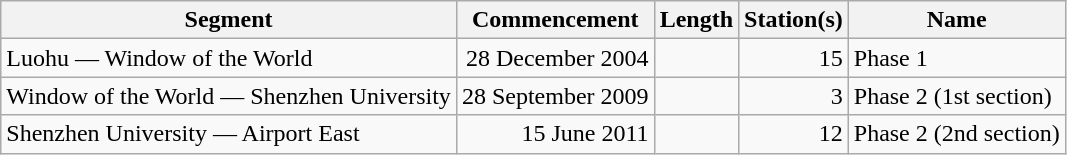<table class="wikitable" style="border-collapse: collapse; text-align: right;">
<tr>
<th>Segment</th>
<th>Commencement</th>
<th>Length</th>
<th>Station(s)</th>
<th>Name</th>
</tr>
<tr>
<td style="text-align: left;">Luohu — Window of the World</td>
<td>28 December 2004</td>
<td></td>
<td>15</td>
<td style="text-align: left;">Phase 1</td>
</tr>
<tr>
<td style="text-align: left;">Window of the World — Shenzhen University</td>
<td>28 September 2009</td>
<td></td>
<td>3</td>
<td style="text-align: left;">Phase 2 (1st section)</td>
</tr>
<tr>
<td style="text-align: left;">Shenzhen University — Airport East</td>
<td>15 June 2011</td>
<td></td>
<td>12</td>
<td style="text-align: left;">Phase 2 (2nd section)</td>
</tr>
</table>
